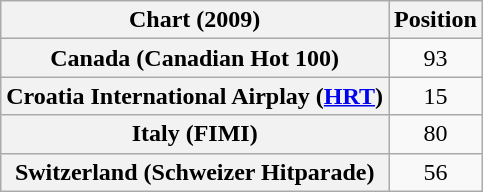<table class="wikitable sortable plainrowheaders" style="text-align:center">
<tr>
<th scope="col">Chart (2009)</th>
<th scope="col">Position</th>
</tr>
<tr>
<th scope="row">Canada (Canadian Hot 100)</th>
<td>93</td>
</tr>
<tr>
<th scope="row">Croatia International Airplay (<a href='#'>HRT</a>)</th>
<td>15</td>
</tr>
<tr>
<th scope="row">Italy (FIMI)</th>
<td>80</td>
</tr>
<tr>
<th scope="row">Switzerland (Schweizer Hitparade)</th>
<td>56</td>
</tr>
</table>
